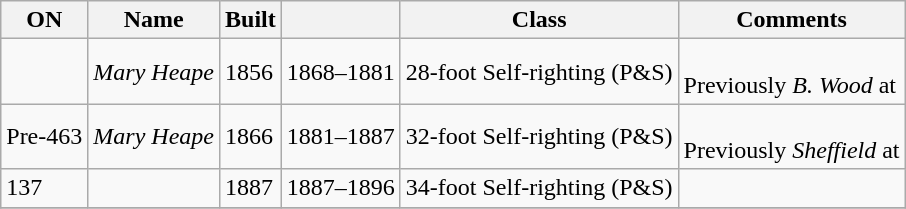<table class="wikitable">
<tr>
<th>ON</th>
<th>Name</th>
<th>Built</th>
<th></th>
<th>Class</th>
<th>Comments</th>
</tr>
<tr>
<td></td>
<td><em>Mary Heape</em></td>
<td>1856</td>
<td>1868–1881</td>
<td>28-foot Self-righting (P&S)</td>
<td><br>Previously <em>B. Wood</em> at </td>
</tr>
<tr>
<td>Pre-463</td>
<td><em>Mary Heape</em></td>
<td>1866</td>
<td>1881–1887</td>
<td>32-foot Self-righting (P&S)</td>
<td><br>Previously <em>Sheffield</em> at </td>
</tr>
<tr>
<td>137</td>
<td></td>
<td>1887</td>
<td>1887–1896</td>
<td>34-foot Self-righting (P&S)</td>
<td></td>
</tr>
<tr>
</tr>
</table>
